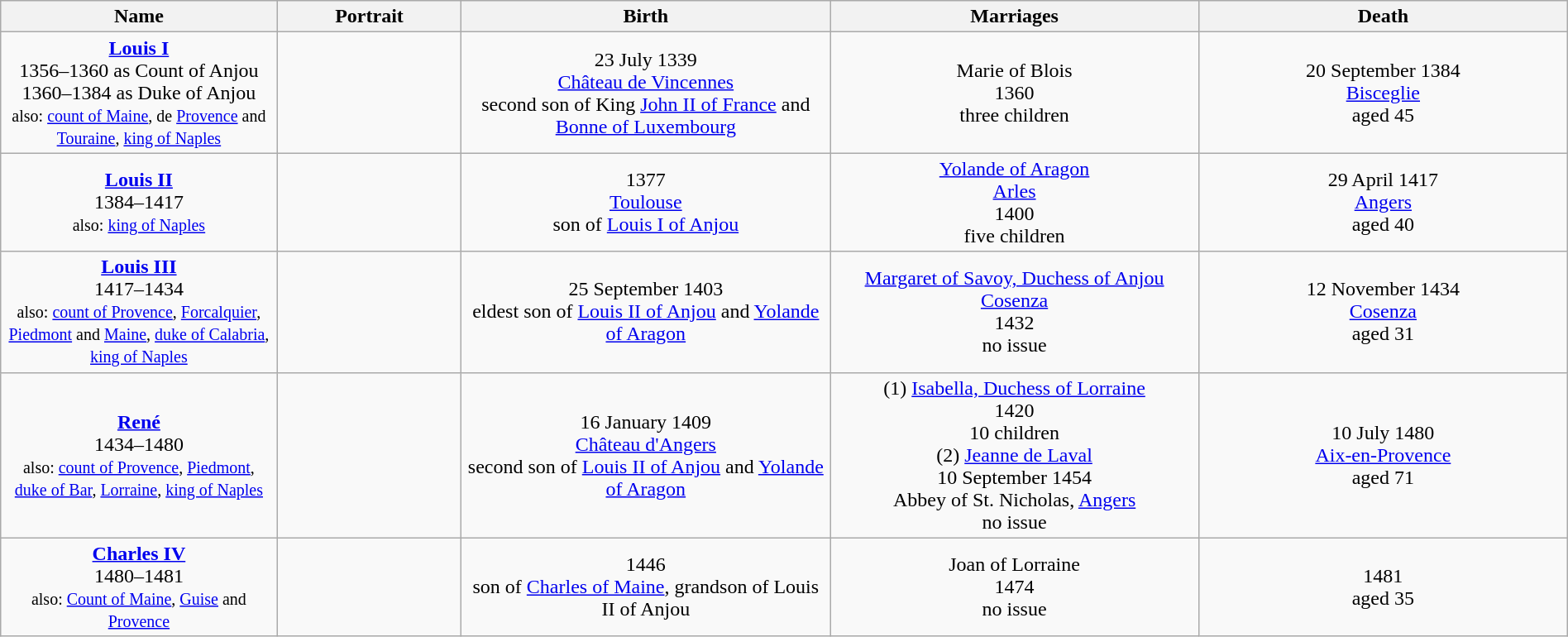<table style="text-align:center; width:100%" class="wikitable">
<tr>
<th style="width:15%;">Name</th>
<th style="width:10%;">Portrait</th>
<th style="width:20%;">Birth</th>
<th style="width:20%;">Marriages</th>
<th style="width:20%;">Death</th>
</tr>
<tr>
<td width=auto><strong><a href='#'>Louis I</a></strong><br>1356–1360 as Count of Anjou<br>1360–1384 as Duke of Anjou<br><small>also: <a href='#'>count of Maine</a>, de <a href='#'>Provence</a> and <a href='#'>Touraine</a>, <a href='#'>king of Naples</a></small></td>
<td></td>
<td>23 July 1339<br><a href='#'>Château de Vincennes</a><br>second son of King <a href='#'>John II of France</a> and <a href='#'>Bonne of Luxembourg</a></td>
<td>Marie of Blois<br>1360<br>three children</td>
<td>20 September 1384<br><a href='#'>Bisceglie</a><br>aged 45</td>
</tr>
<tr>
<td width=auto><strong><a href='#'>Louis II</a></strong><br>1384–1417<br><small>also: <a href='#'>king of Naples</a></small></td>
<td></td>
<td>1377<br><a href='#'>Toulouse</a><br>son of <a href='#'>Louis I of Anjou</a></td>
<td><a href='#'>Yolande of Aragon</a><br><a href='#'>Arles</a><br>1400<br>five children</td>
<td>29 April 1417<br><a href='#'>Angers</a><br>aged 40</td>
</tr>
<tr>
<td width=auto><strong><a href='#'>Louis III</a></strong><br>1417–1434<br><small>also: <a href='#'>count of Provence</a>, <a href='#'>Forcalquier</a>, <a href='#'>Piedmont</a> and <a href='#'>Maine</a>, <a href='#'>duke of Calabria</a>, <a href='#'>king of Naples</a></small></td>
<td></td>
<td>25 September 1403<br>eldest son of <a href='#'>Louis II of Anjou</a> and <a href='#'>Yolande of Aragon</a></td>
<td><a href='#'>Margaret of Savoy, Duchess of Anjou</a><br><a href='#'>Cosenza</a><br>1432<br>no issue</td>
<td>12 November 1434<br><a href='#'>Cosenza</a><br>aged 31</td>
</tr>
<tr>
<td width=auto><strong><a href='#'>René</a></strong><br>1434–1480<br><small>also: <a href='#'>count of Provence</a>, <a href='#'>Piedmont</a>, <a href='#'>duke of Bar</a>, <a href='#'>Lorraine</a>, <a href='#'>king of Naples</a></small></td>
<td></td>
<td>16 January 1409<br><a href='#'>Château d'Angers</a><br>second son of <a href='#'>Louis II of Anjou</a> and <a href='#'>Yolande of Aragon</a></td>
<td>(1) <a href='#'>Isabella, Duchess of Lorraine</a><br>1420<br>10 children<br>(2) <a href='#'>Jeanne de Laval</a><br>10 September 1454<br>Abbey of St. Nicholas, <a href='#'>Angers</a><br>no issue</td>
<td>10 July 1480<br><a href='#'>Aix-en-Provence</a><br>aged 71</td>
</tr>
<tr>
<td width=auto><strong><a href='#'>Charles IV</a></strong><br>1480–1481<br><small>also: <a href='#'>Count of Maine</a>, <a href='#'>Guise</a> and <a href='#'>Provence</a></small></td>
<td></td>
<td>1446<br>son of <a href='#'>Charles of Maine</a>, grandson of Louis II of Anjou</td>
<td>Joan of Lorraine<br>1474<br>no issue</td>
<td>1481<br>aged 35</td>
</tr>
</table>
